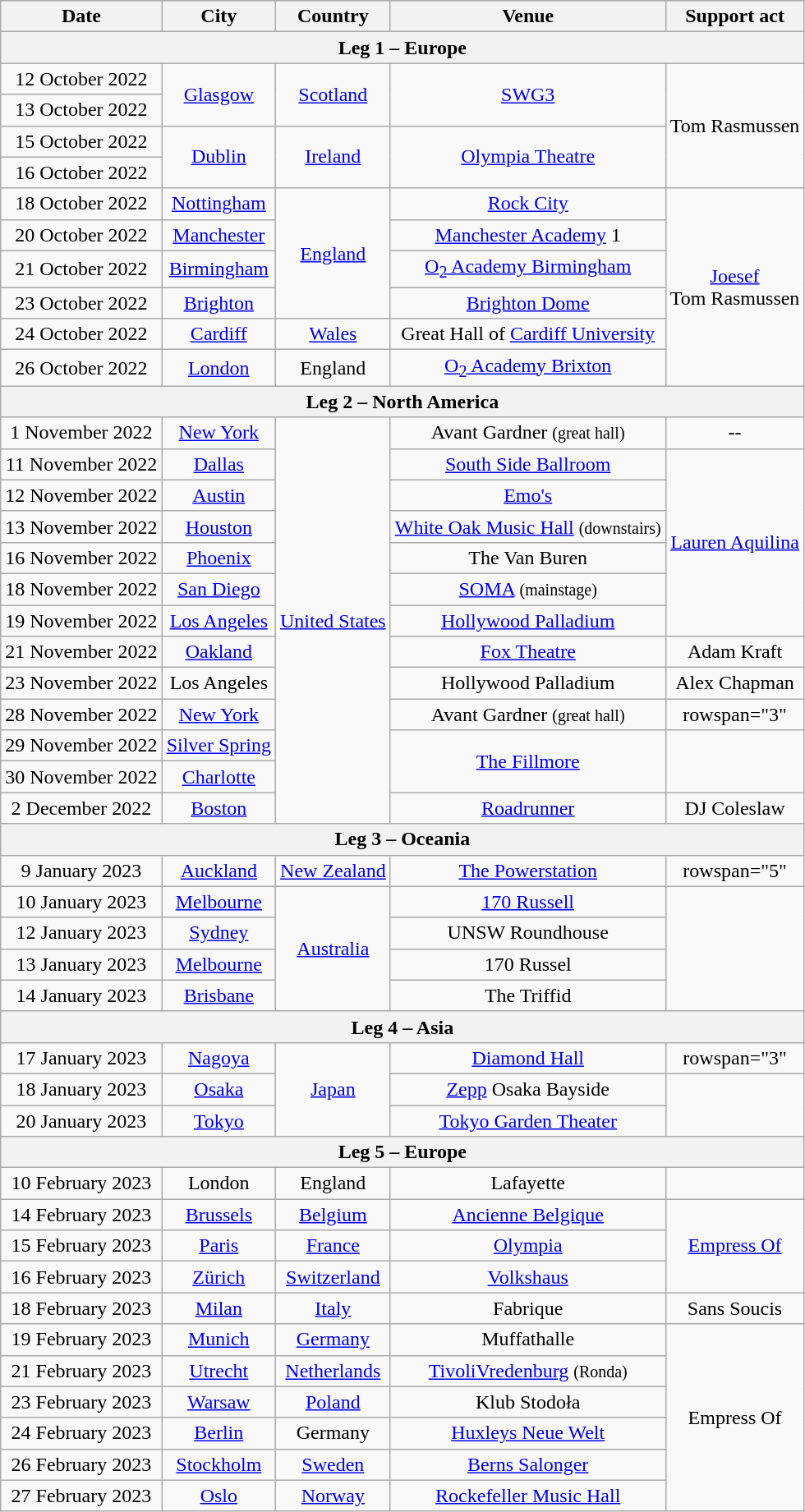<table class="wikitable" style="text-align:center;">
<tr>
<th>Date</th>
<th>City</th>
<th>Country</th>
<th>Venue</th>
<th>Support act</th>
</tr>
<tr>
<th colspan="5">Leg 1 – Europe</th>
</tr>
<tr>
<td>12 October 2022</td>
<td rowspan="2"><a href='#'>Glasgow</a></td>
<td rowspan="2"><a href='#'>Scotland</a></td>
<td rowspan="2"><a href='#'>SWG3</a></td>
<td rowspan="4"><bdi>Tom Rasmussen</bdi></td>
</tr>
<tr>
<td>13 October 2022</td>
</tr>
<tr>
<td>15 October 2022</td>
<td rowspan="2"><a href='#'>Dublin</a></td>
<td rowspan="2"><a href='#'>Ireland</a></td>
<td rowspan="2"><a href='#'>Olympia Theatre</a></td>
</tr>
<tr>
<td>16 October 2022</td>
</tr>
<tr>
<td>18 October 2022</td>
<td><a href='#'>Nottingham</a></td>
<td rowspan="4"><a href='#'>England</a></td>
<td><a href='#'>Rock City</a></td>
<td rowspan="6"><a href='#'>Joesef</a><br>Tom Rasmussen</td>
</tr>
<tr>
<td>20 October 2022</td>
<td><a href='#'>Manchester</a></td>
<td><a href='#'>Manchester Academy</a> 1</td>
</tr>
<tr>
<td>21 October 2022</td>
<td><a href='#'>Birmingham</a></td>
<td><a href='#'>O<sub>2</sub> Academy Birmingham</a></td>
</tr>
<tr>
<td>23 October 2022</td>
<td><a href='#'>Brighton</a></td>
<td><a href='#'>Brighton Dome</a></td>
</tr>
<tr>
<td>24 October 2022</td>
<td><a href='#'>Cardiff</a></td>
<td><a href='#'>Wales</a></td>
<td>Great Hall of <a href='#'>Cardiff University</a></td>
</tr>
<tr>
<td>26 October 2022</td>
<td><a href='#'>London</a></td>
<td>England</td>
<td><a href='#'>O<sub>2</sub> Academy Brixton</a></td>
</tr>
<tr>
<th colspan="5">Leg 2 – North America</th>
</tr>
<tr>
<td>1 November 2022</td>
<td><a href='#'>New York</a></td>
<td rowspan="13"><a href='#'>United States</a></td>
<td>Avant Gardner <small>(great hall)</small></td>
<td>--</td>
</tr>
<tr>
<td>11 November 2022</td>
<td><a href='#'>Dallas</a></td>
<td><a href='#'>South Side Ballroom</a></td>
<td rowspan="6"><a href='#'>Lauren Aquilina</a></td>
</tr>
<tr>
<td>12 November 2022</td>
<td><a href='#'>Austin</a></td>
<td><a href='#'>Emo's</a></td>
</tr>
<tr>
<td>13 November 2022</td>
<td><a href='#'>Houston</a></td>
<td><a href='#'>White Oak Music Hall</a> <small>(downstairs)</small></td>
</tr>
<tr>
<td>16 November 2022</td>
<td><a href='#'>Phoenix</a></td>
<td>The Van Buren</td>
</tr>
<tr>
<td>18 November 2022</td>
<td><a href='#'>San Diego</a></td>
<td><a href='#'>SOMA</a> <small>(mainstage)</small></td>
</tr>
<tr>
<td>19 November 2022</td>
<td><a href='#'>Los Angeles</a></td>
<td><a href='#'>Hollywood Palladium</a></td>
</tr>
<tr>
<td>21 November 2022</td>
<td><a href='#'>Oakland</a></td>
<td><a href='#'>Fox Theatre</a></td>
<td>Adam Kraft</td>
</tr>
<tr>
<td>23 November 2022</td>
<td>Los Angeles</td>
<td>Hollywood Palladium</td>
<td>Alex Chapman</td>
</tr>
<tr>
<td>28 November 2022</td>
<td><a href='#'>New York</a></td>
<td>Avant Gardner <small>(great hall)</small></td>
<td>rowspan="3" </td>
</tr>
<tr>
<td>29 November 2022</td>
<td><a href='#'>Silver Spring</a></td>
<td rowspan="2"><a href='#'>The Fillmore</a></td>
</tr>
<tr>
<td>30 November 2022</td>
<td><a href='#'>Charlotte</a></td>
</tr>
<tr>
<td>2 December 2022</td>
<td><a href='#'>Boston</a></td>
<td><a href='#'>Roadrunner</a></td>
<td>DJ Coleslaw</td>
</tr>
<tr>
<th colspan="5">Leg 3 – Oceania</th>
</tr>
<tr>
<td>9 January 2023</td>
<td><a href='#'>Auckland</a></td>
<td><a href='#'>New Zealand</a></td>
<td><a href='#'>The Powerstation</a></td>
<td>rowspan="5" </td>
</tr>
<tr>
<td>10 January 2023</td>
<td><a href='#'>Melbourne</a></td>
<td rowspan="4"><a href='#'>Australia</a></td>
<td><a href='#'>170 Russell</a></td>
</tr>
<tr>
<td>12 January 2023</td>
<td><a href='#'>Sydney</a></td>
<td>UNSW Roundhouse</td>
</tr>
<tr>
<td>13 January 2023</td>
<td><a href='#'>Melbourne</a></td>
<td>170 Russel</td>
</tr>
<tr>
<td>14 January 2023</td>
<td><a href='#'>Brisbane</a></td>
<td>The Triffid</td>
</tr>
<tr>
<th colspan="5">Leg 4 – Asia</th>
</tr>
<tr>
<td>17 January 2023</td>
<td><a href='#'>Nagoya</a></td>
<td rowspan="3"><a href='#'>Japan</a></td>
<td><a href='#'>Diamond Hall</a></td>
<td>rowspan="3" </td>
</tr>
<tr>
<td>18 January 2023</td>
<td><a href='#'>Osaka</a></td>
<td><a href='#'>Zepp</a> Osaka Bayside</td>
</tr>
<tr>
<td>20 January 2023</td>
<td><a href='#'>Tokyo</a></td>
<td><a href='#'>Tokyo Garden Theater</a></td>
</tr>
<tr>
<th colspan="5">Leg 5 – Europe</th>
</tr>
<tr>
<td>10 February 2023</td>
<td>London</td>
<td>England</td>
<td>Lafayette</td>
<td></td>
</tr>
<tr>
<td>14 February 2023</td>
<td><a href='#'>Brussels</a></td>
<td><a href='#'>Belgium</a></td>
<td><a href='#'>Ancienne Belgique</a></td>
<td rowspan="3"><a href='#'>Empress Of</a></td>
</tr>
<tr>
<td>15 February 2023</td>
<td><a href='#'>Paris</a></td>
<td><a href='#'>France</a></td>
<td><a href='#'>Olympia</a></td>
</tr>
<tr>
<td>16 February 2023</td>
<td><a href='#'>Zürich</a></td>
<td><a href='#'>Switzerland</a></td>
<td><a href='#'>Volkshaus</a></td>
</tr>
<tr>
<td>18 February 2023</td>
<td><a href='#'>Milan</a></td>
<td><a href='#'>Italy</a></td>
<td>Fabrique</td>
<td>Sans Soucis</td>
</tr>
<tr>
<td>19 February 2023</td>
<td><a href='#'>Munich</a></td>
<td><a href='#'>Germany</a></td>
<td>Muffathalle</td>
<td rowspan="6">Empress Of</td>
</tr>
<tr>
<td>21 February 2023</td>
<td><a href='#'>Utrecht</a></td>
<td><a href='#'>Netherlands</a></td>
<td><a href='#'>TivoliVredenburg</a> <small>(Ronda)</small></td>
</tr>
<tr>
<td>23 February 2023</td>
<td><a href='#'>Warsaw</a></td>
<td><a href='#'>Poland</a></td>
<td>Klub Stodoła</td>
</tr>
<tr>
<td>24 February 2023</td>
<td><a href='#'>Berlin</a></td>
<td>Germany</td>
<td><a href='#'>Huxleys Neue Welt</a></td>
</tr>
<tr>
<td>26 February 2023</td>
<td><a href='#'>Stockholm</a></td>
<td><a href='#'>Sweden</a></td>
<td><a href='#'>Berns Salonger</a></td>
</tr>
<tr>
<td>27 February 2023</td>
<td><a href='#'>Oslo</a></td>
<td><a href='#'>Norway</a></td>
<td><a href='#'>Rockefeller Music Hall</a></td>
</tr>
</table>
